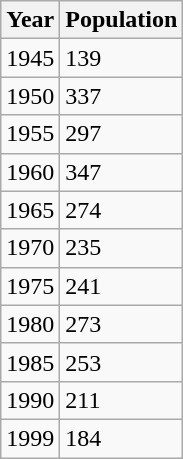<table class="wikitable">
<tr>
<th>Year</th>
<th>Population</th>
</tr>
<tr>
<td>1945</td>
<td>139</td>
</tr>
<tr>
<td>1950</td>
<td>337</td>
</tr>
<tr>
<td>1955</td>
<td>297</td>
</tr>
<tr>
<td>1960</td>
<td>347</td>
</tr>
<tr>
<td>1965</td>
<td>274</td>
</tr>
<tr>
<td>1970</td>
<td>235</td>
</tr>
<tr>
<td>1975</td>
<td>241</td>
</tr>
<tr>
<td>1980</td>
<td>273</td>
</tr>
<tr>
<td>1985</td>
<td>253</td>
</tr>
<tr>
<td>1990</td>
<td>211</td>
</tr>
<tr>
<td>1999</td>
<td>184</td>
</tr>
</table>
